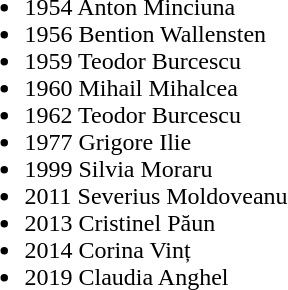<table style="width:100%; background: transparent;">
<tr>
<td style="vertical-align: top; width: 50%;"><br><ul><li>1954 Anton Minciuna</li><li>1956 Bention Wallensten</li><li>1959 Teodor Burcescu</li><li>1960 Mihail Mihalcea</li><li>1962 Teodor Burcescu</li><li>1977 Grigore Ilie</li><li>1999 Silvia Moraru</li><li>2011 Severius Moldoveanu</li><li>2013 Cristinel Păun</li><li>2014 Corina Vinț</li><li>2019 Claudia Anghel</li></ul></td>
</tr>
</table>
